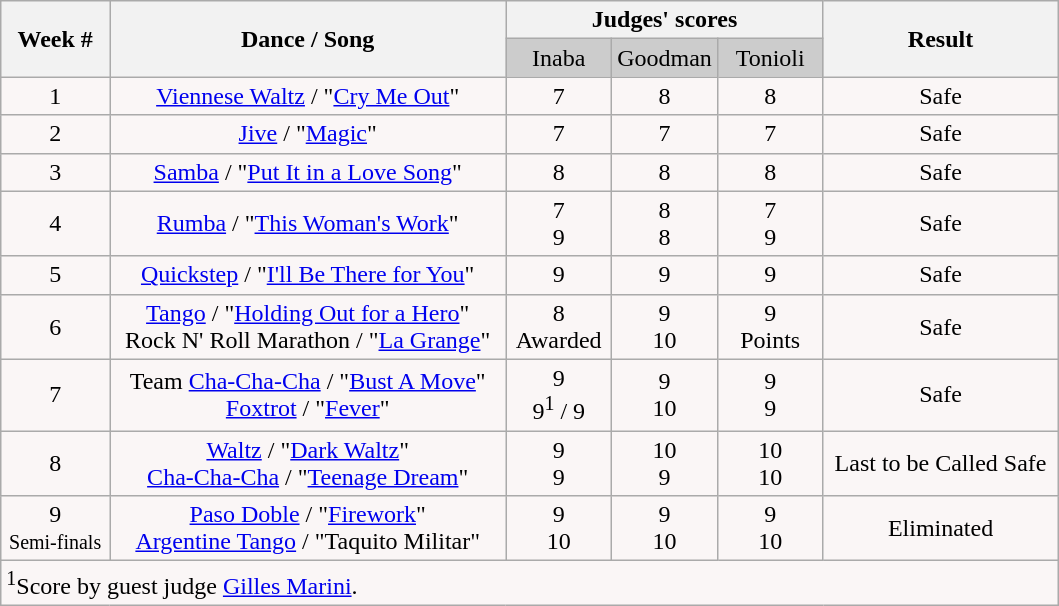<table class="wikitable collapsible collapsed">
<tr style="text-align:Center;">
<th rowspan="2">Week #</th>
<th rowspan="2">Dance / Song</th>
<th colspan="3">Judges' scores</th>
<th rowspan="2">Result</th>
</tr>
<tr style="text-align:center; background:#ccc;">
<td style="width:10%; ">Inaba</td>
<td style="width:10%; ">Goodman</td>
<td style="width:10%; ">Tonioli</td>
</tr>
<tr style="text-align: center; background:#faf6f6;">
<td>1</td>
<td><a href='#'>Viennese Waltz</a> / "<a href='#'>Cry Me Out</a>"</td>
<td>7</td>
<td>8</td>
<td>8</td>
<td>Safe</td>
</tr>
<tr style="text-align: center; background:#faf6f6;">
<td>2</td>
<td><a href='#'>Jive</a> / "<a href='#'>Magic</a>"</td>
<td>7</td>
<td>7</td>
<td>7</td>
<td>Safe</td>
</tr>
<tr style="text-align: center; background:#faf6f6;">
<td>3</td>
<td><a href='#'>Samba</a> / "<a href='#'>Put It in a Love Song</a>"</td>
<td>8</td>
<td>8</td>
<td>8</td>
<td>Safe</td>
</tr>
<tr style="text-align: center; background:#faf6f6;">
<td>4</td>
<td><a href='#'>Rumba</a> / "<a href='#'>This Woman's Work</a>"</td>
<td>7 <br> 9</td>
<td>8 <br> 8</td>
<td>7 <br> 9</td>
<td>Safe</td>
</tr>
<tr style="text-align: center; background:#faf6f6;">
<td>5</td>
<td><a href='#'>Quickstep</a> / "<a href='#'>I'll Be There for You</a>"</td>
<td>9</td>
<td>9</td>
<td>9</td>
<td>Safe</td>
</tr>
<tr style="text-align: center; background:#faf6f6;">
<td>6</td>
<td><a href='#'>Tango</a> / "<a href='#'>Holding Out for a Hero</a>"<br>Rock N' Roll Marathon / "<a href='#'>La Grange</a>"</td>
<td>8<br>Awarded</td>
<td>9<br>10</td>
<td>9<br>Points</td>
<td>Safe</td>
</tr>
<tr style="text-align: center; background:#faf6f6;">
<td>7</td>
<td>Team <a href='#'>Cha-Cha-Cha</a> / "<a href='#'>Bust A Move</a>"<br><a href='#'>Foxtrot</a> / "<a href='#'>Fever</a>"</td>
<td>9<br>9<sup>1</sup> / 9</td>
<td>9<br>10</td>
<td>9<br>9</td>
<td>Safe</td>
</tr>
<tr style="text-align: center; background:#faf6f6;">
<td>8</td>
<td><a href='#'>Waltz</a> / "<a href='#'>Dark Waltz</a>" <br><a href='#'>Cha-Cha-Cha</a> / "<a href='#'>Teenage Dream</a>"</td>
<td>9 <br>9</td>
<td>10<br>9</td>
<td>10<br>10</td>
<td>Last to be Called Safe</td>
</tr>
<tr style="text-align: center; background:#faf6f6;">
<td>9<br><small>Semi-finals</small></td>
<td><a href='#'>Paso Doble</a> / "<a href='#'>Firework</a>"<br><a href='#'>Argentine Tango</a> / "Taquito Militar"</td>
<td>9<br>10</td>
<td>9<br>10</td>
<td>9<br>10</td>
<td>Eliminated</td>
</tr>
<tr style="text-align: center; background:#faf6f6;">
<td colspan="6" style="text-align:left;"><sup>1</sup>Score by guest judge <a href='#'>Gilles Marini</a>.</td>
</tr>
</table>
